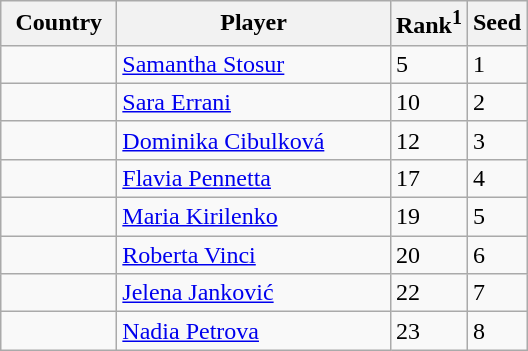<table class="wikitable" border="1">
<tr>
<th width="70">Country</th>
<th width="175">Player</th>
<th>Rank<sup>1</sup></th>
<th>Seed</th>
</tr>
<tr>
<td></td>
<td><a href='#'>Samantha Stosur</a></td>
<td>5</td>
<td>1</td>
</tr>
<tr>
<td></td>
<td><a href='#'>Sara Errani</a></td>
<td>10</td>
<td>2</td>
</tr>
<tr>
<td></td>
<td><a href='#'>Dominika Cibulková</a></td>
<td>12</td>
<td>3</td>
</tr>
<tr>
<td></td>
<td><a href='#'>Flavia Pennetta</a></td>
<td>17</td>
<td>4</td>
</tr>
<tr>
<td></td>
<td><a href='#'>Maria Kirilenko</a></td>
<td>19</td>
<td>5</td>
</tr>
<tr>
<td></td>
<td><a href='#'>Roberta Vinci</a></td>
<td>20</td>
<td>6</td>
</tr>
<tr>
<td></td>
<td><a href='#'>Jelena Janković</a></td>
<td>22</td>
<td>7</td>
</tr>
<tr>
<td></td>
<td><a href='#'>Nadia Petrova</a></td>
<td>23</td>
<td>8</td>
</tr>
</table>
